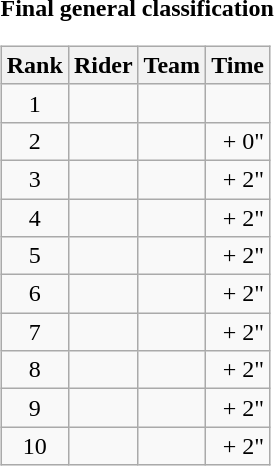<table>
<tr>
<td><strong>Final general classification</strong><br><table class="wikitable">
<tr>
<th scope="col">Rank</th>
<th scope="col">Rider</th>
<th scope="col">Team</th>
<th scope="col">Time</th>
</tr>
<tr>
<td style="text-align:center;">1</td>
<td></td>
<td></td>
<td style="text-align:right;"></td>
</tr>
<tr>
<td style="text-align:center;">2</td>
<td></td>
<td></td>
<td style="text-align:right;">+ 0"</td>
</tr>
<tr>
<td style="text-align:center;">3</td>
<td></td>
<td></td>
<td style="text-align:right;">+ 2"</td>
</tr>
<tr>
<td style="text-align:center;">4</td>
<td></td>
<td></td>
<td style="text-align:right;">+ 2"</td>
</tr>
<tr>
<td style="text-align:center;">5</td>
<td></td>
<td></td>
<td style="text-align:right;">+ 2"</td>
</tr>
<tr>
<td style="text-align:center;">6</td>
<td></td>
<td></td>
<td style="text-align:right;">+ 2"</td>
</tr>
<tr>
<td style="text-align:center;">7</td>
<td></td>
<td></td>
<td style="text-align:right;">+ 2"</td>
</tr>
<tr>
<td style="text-align:center;">8</td>
<td></td>
<td></td>
<td style="text-align:right;">+ 2"</td>
</tr>
<tr>
<td style="text-align:center;">9</td>
<td></td>
<td></td>
<td style="text-align:right;">+ 2"</td>
</tr>
<tr>
<td style="text-align:center;">10</td>
<td></td>
<td></td>
<td style="text-align:right;">+ 2"</td>
</tr>
</table>
</td>
</tr>
</table>
